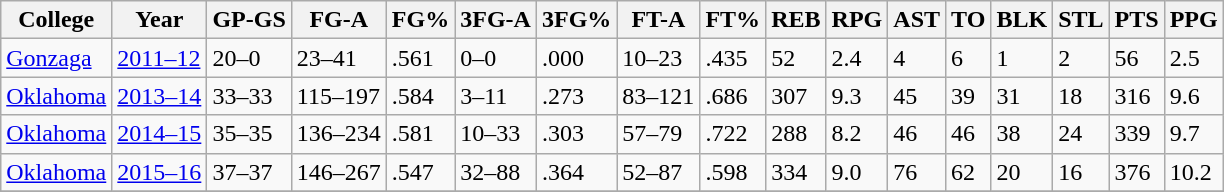<table class="wikitable">
<tr>
<th>College</th>
<th>Year</th>
<th>GP-GS</th>
<th>FG-A</th>
<th>FG%</th>
<th>3FG-A</th>
<th>3FG%</th>
<th>FT-A</th>
<th>FT%</th>
<th>REB</th>
<th>RPG</th>
<th>AST</th>
<th>TO</th>
<th>BLK</th>
<th>STL</th>
<th>PTS</th>
<th>PPG</th>
</tr>
<tr>
<td><a href='#'>Gonzaga</a></td>
<td><a href='#'>2011–12</a></td>
<td>20–0</td>
<td>23–41</td>
<td>.561</td>
<td>0–0</td>
<td>.000</td>
<td>10–23</td>
<td>.435</td>
<td>52</td>
<td>2.4</td>
<td>4</td>
<td>6</td>
<td>1</td>
<td>2</td>
<td>56</td>
<td>2.5</td>
</tr>
<tr>
<td><a href='#'>Oklahoma</a></td>
<td><a href='#'>2013–14</a></td>
<td>33–33</td>
<td>115–197</td>
<td>.584</td>
<td>3–11</td>
<td>.273</td>
<td>83–121</td>
<td>.686</td>
<td>307</td>
<td>9.3</td>
<td>45</td>
<td>39</td>
<td>31</td>
<td>18</td>
<td>316</td>
<td>9.6</td>
</tr>
<tr>
<td><a href='#'>Oklahoma</a></td>
<td><a href='#'>2014–15</a></td>
<td>35–35</td>
<td>136–234</td>
<td>.581</td>
<td>10–33</td>
<td>.303</td>
<td>57–79</td>
<td>.722</td>
<td>288</td>
<td>8.2</td>
<td>46</td>
<td>46</td>
<td>38</td>
<td>24</td>
<td>339</td>
<td>9.7</td>
</tr>
<tr>
<td><a href='#'>Oklahoma</a></td>
<td><a href='#'>2015–16</a></td>
<td>37–37</td>
<td>146–267</td>
<td>.547</td>
<td>32–88</td>
<td>.364</td>
<td>52–87</td>
<td>.598</td>
<td>334</td>
<td>9.0</td>
<td>76</td>
<td>62</td>
<td>20</td>
<td>16</td>
<td>376</td>
<td>10.2</td>
</tr>
<tr>
</tr>
</table>
